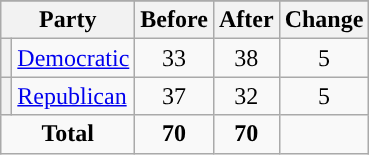<table class="wikitable" style="text-align:center;">
<tr>
</tr>
<tr>
<th colspan=2>Party</th>
<th>Before</th>
<th>After</th>
<th>Change</th>
</tr>
<tr>
<th style="background-color:"></th>
<td style="text-align:left;"><a href='#'>Democratic</a></td>
<td>33</td>
<td>38</td>
<td> 5</td>
</tr>
<tr>
<th style="background-color:"></th>
<td style="text-align:left;"><a href='#'>Republican</a></td>
<td>37</td>
<td>32</td>
<td> 5</td>
</tr>
<tr>
<td colspan=2><strong>Total</strong></td>
<td><strong>70</strong></td>
<td><strong>70</strong></td>
<td></td>
</tr>
</table>
